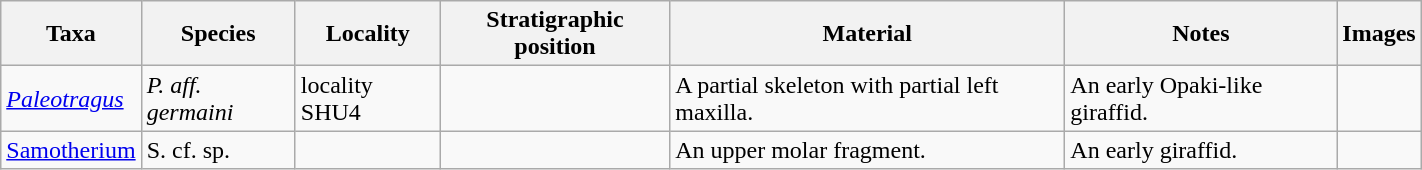<table class="wikitable sortable" align="center" width="75%">
<tr>
<th>Taxa</th>
<th>Species</th>
<th>Locality</th>
<th>Stratigraphic position</th>
<th>Material</th>
<th>Notes</th>
<th>Images</th>
</tr>
<tr>
<td><em><a href='#'>Paleotragus</a></em></td>
<td><em>P. aff. germaini</td>
<td>locality SHU4</td>
<td></td>
<td>A partial skeleton with partial left maxilla.</td>
<td>An early Opaki-like giraffid.</td>
<td></td>
</tr>
<tr>
<td></em><a href='#'>Samotherium</a><em></td>
<td></em>S. cf. sp.<em></td>
<td></td>
<td></td>
<td>An upper molar fragment.</td>
<td>An early giraffid.</td>
<td></td>
</tr>
</table>
